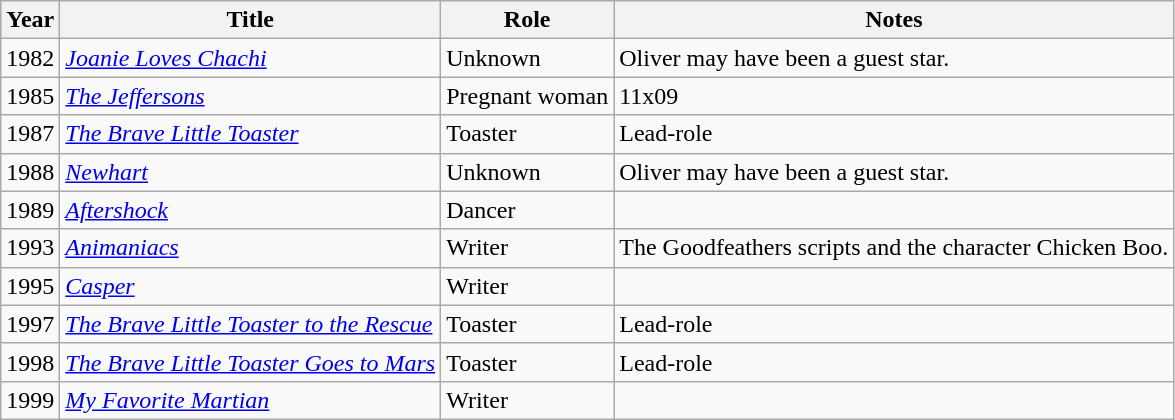<table class="wikitable sortable">
<tr>
<th>Year</th>
<th>Title</th>
<th>Role</th>
<th class="unsortable">Notes</th>
</tr>
<tr>
<td>1982</td>
<td><em><a href='#'>Joanie Loves Chachi</a></em></td>
<td>Unknown</td>
<td>Oliver may have been a guest star.</td>
</tr>
<tr>
<td>1985</td>
<td><em><a href='#'>The Jeffersons</a></em></td>
<td>Pregnant woman</td>
<td>11x09</td>
</tr>
<tr>
<td>1987</td>
<td><em><a href='#'>The Brave Little Toaster</a></em></td>
<td>Toaster</td>
<td>Lead-role</td>
</tr>
<tr>
<td>1988</td>
<td><em><a href='#'>Newhart</a></em></td>
<td>Unknown</td>
<td>Oliver may have been a guest star.</td>
</tr>
<tr>
<td>1989</td>
<td><a href='#'><em>Aftershock</em></a></td>
<td>Dancer</td>
<td></td>
</tr>
<tr>
<td>1993</td>
<td><em><a href='#'>Animaniacs</a></em></td>
<td>Writer</td>
<td>The Goodfeathers scripts and the character Chicken Boo.</td>
</tr>
<tr>
<td>1995</td>
<td><a href='#'><em>Casper</em></a></td>
<td>Writer</td>
<td></td>
</tr>
<tr>
<td>1997</td>
<td><em><a href='#'>The Brave Little Toaster to the Rescue</a></em></td>
<td>Toaster</td>
<td>Lead-role</td>
</tr>
<tr>
<td>1998</td>
<td><em><a href='#'>The Brave Little Toaster Goes to Mars</a></em></td>
<td>Toaster</td>
<td>Lead-role</td>
</tr>
<tr>
<td>1999</td>
<td><a href='#'><em>My Favorite Martian</em></a></td>
<td>Writer</td>
<td></td>
</tr>
</table>
